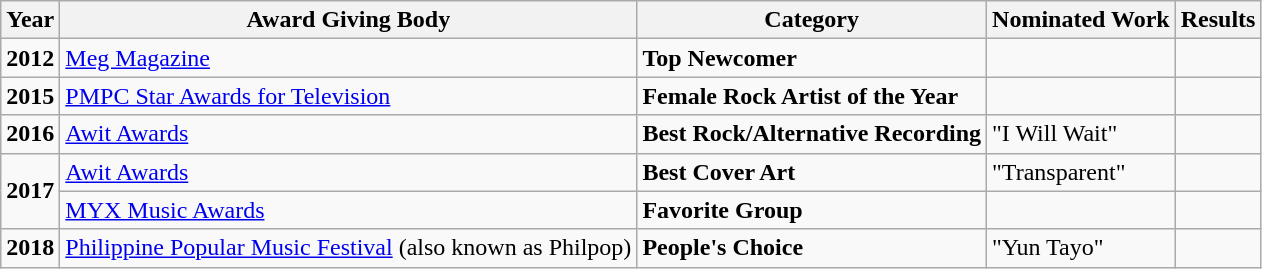<table class="wikitable">
<tr>
<th>Year</th>
<th>Award Giving Body</th>
<th>Category</th>
<th>Nominated Work</th>
<th>Results</th>
</tr>
<tr>
<td><strong>2012</strong></td>
<td><a href='#'>Meg Magazine</a></td>
<td><strong>Top Newcomer</strong></td>
<td></td>
<td></td>
</tr>
<tr>
<td><strong>2015</strong></td>
<td><a href='#'>PMPC Star Awards for Television</a></td>
<td><strong>Female Rock Artist of the Year</strong></td>
<td></td>
<td></td>
</tr>
<tr>
<td><strong>2016</strong></td>
<td><a href='#'>Awit Awards</a></td>
<td><strong>Best Rock/Alternative Recording</strong></td>
<td>"I Will Wait"</td>
<td></td>
</tr>
<tr>
<td rowspan=2><strong>2017</strong></td>
<td><a href='#'>Awit Awards</a></td>
<td><strong>Best Cover Art</strong></td>
<td>"Transparent"</td>
<td></td>
</tr>
<tr>
<td><a href='#'>MYX Music Awards</a></td>
<td><strong>Favorite Group</strong></td>
<td></td>
<td></td>
</tr>
<tr>
<td><strong>2018</strong></td>
<td><a href='#'>Philippine Popular Music Festival</a> (also known as Philpop)</td>
<td><strong>People's Choice</strong></td>
<td>"Yun Tayo"</td>
<td></td>
</tr>
</table>
